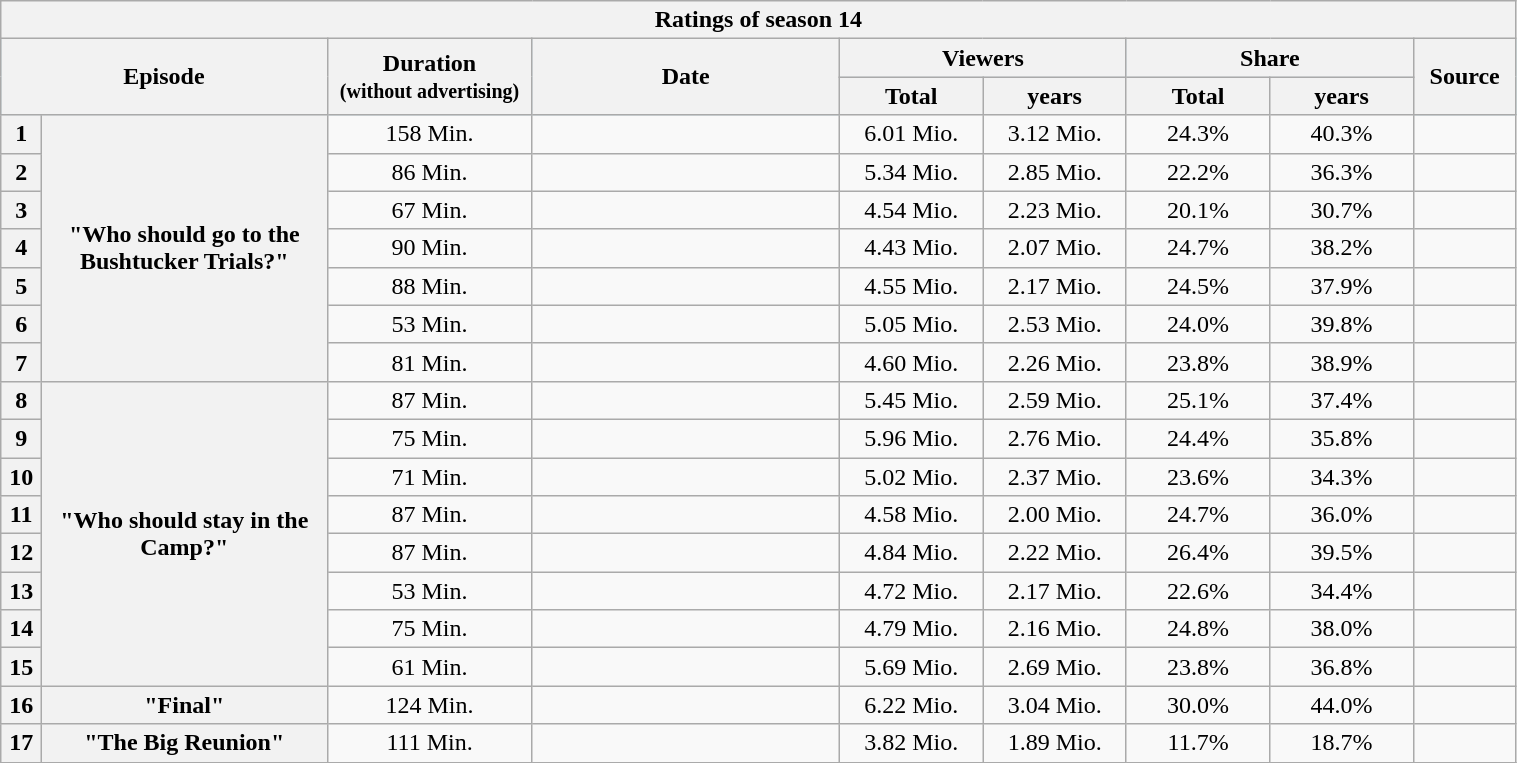<table class="wikitable" style="text-align:center; background:#f9f9f9; line-height:18px;" width="80%">
<tr>
<th colspan="9">Ratings of season 14</th>
</tr>
<tr bgcolor="#add8e6">
<th rowspan="2" colspan="2" width="15%">Episode</th>
<th rowspan="2" width="10%">Duration<br><small>(without advertising)</small></th>
<th rowspan="2" width="15%">Date</th>
<th colspan="2" width="14%">Viewers</th>
<th colspan="2" width="14%">Share</th>
<th width="4%" rowspan="2">Source</th>
</tr>
<tr>
<th width="7%">Total</th>
<th width="7%"> years</th>
<th width="7%">Total</th>
<th width="7%"> years</th>
</tr>
<tr>
<th>1</th>
<th rowspan="7">"Who should go to the Bushtucker Trials?"</th>
<td>158 Min.</td>
<td></td>
<td>6.01 Mio.</td>
<td>3.12 Mio.</td>
<td>24.3%</td>
<td>40.3%</td>
<td></td>
</tr>
<tr>
<th>2</th>
<td>86 Min.</td>
<td></td>
<td>5.34 Mio.</td>
<td>2.85 Mio.</td>
<td>22.2%</td>
<td>36.3%</td>
<td></td>
</tr>
<tr>
<th>3</th>
<td>67 Min.</td>
<td></td>
<td>4.54 Mio.</td>
<td>2.23 Mio.</td>
<td>20.1%</td>
<td>30.7%</td>
<td></td>
</tr>
<tr>
<th>4</th>
<td>90 Min.</td>
<td></td>
<td>4.43 Mio.</td>
<td>2.07 Mio.</td>
<td>24.7%</td>
<td>38.2%</td>
<td></td>
</tr>
<tr>
<th>5</th>
<td>88 Min.</td>
<td></td>
<td>4.55 Mio.</td>
<td>2.17 Mio.</td>
<td>24.5%</td>
<td>37.9%</td>
<td></td>
</tr>
<tr>
<th>6</th>
<td>53 Min.</td>
<td></td>
<td>5.05 Mio.</td>
<td>2.53 Mio.</td>
<td>24.0%</td>
<td>39.8%</td>
<td></td>
</tr>
<tr>
<th>7</th>
<td>81 Min.</td>
<td></td>
<td>4.60 Mio.</td>
<td>2.26 Mio.</td>
<td>23.8%</td>
<td>38.9%</td>
<td></td>
</tr>
<tr>
<th>8</th>
<th rowspan="8">"Who should stay in the Camp?"</th>
<td>87 Min.</td>
<td></td>
<td>5.45 Mio.</td>
<td>2.59 Mio.</td>
<td>25.1%</td>
<td>37.4%</td>
<td></td>
</tr>
<tr>
<th>9</th>
<td>75 Min.</td>
<td></td>
<td>5.96 Mio.</td>
<td>2.76 Mio.</td>
<td>24.4%</td>
<td>35.8%</td>
<td></td>
</tr>
<tr>
<th>10</th>
<td>71 Min.</td>
<td></td>
<td>5.02 Mio.</td>
<td>2.37 Mio.</td>
<td>23.6%</td>
<td>34.3%</td>
<td></td>
</tr>
<tr>
<th>11</th>
<td>87 Min.</td>
<td></td>
<td>4.58 Mio.</td>
<td>2.00 Mio.</td>
<td>24.7%</td>
<td>36.0%</td>
<td></td>
</tr>
<tr>
<th>12</th>
<td>87 Min.</td>
<td></td>
<td>4.84 Mio.</td>
<td>2.22 Mio.</td>
<td>26.4%</td>
<td>39.5%</td>
<td></td>
</tr>
<tr>
<th>13</th>
<td>53 Min.</td>
<td></td>
<td>4.72 Mio.</td>
<td>2.17 Mio.</td>
<td>22.6%</td>
<td>34.4%</td>
<td></td>
</tr>
<tr>
<th>14</th>
<td>75 Min.</td>
<td></td>
<td>4.79 Mio.</td>
<td>2.16 Mio.</td>
<td>24.8%</td>
<td>38.0%</td>
<td></td>
</tr>
<tr>
<th>15</th>
<td>61 Min.</td>
<td></td>
<td>5.69 Mio.</td>
<td>2.69 Mio.</td>
<td>23.8%</td>
<td>36.8%</td>
<td></td>
</tr>
<tr>
<th>16</th>
<th>"Final"</th>
<td>124 Min.</td>
<td></td>
<td>6.22 Mio.</td>
<td>3.04 Mio.</td>
<td>30.0%</td>
<td>44.0%</td>
<td></td>
</tr>
<tr>
<th>17</th>
<th>"The Big Reunion"</th>
<td>111 Min.</td>
<td></td>
<td>3.82 Mio.</td>
<td>1.89 Mio.</td>
<td>11.7%</td>
<td>18.7%</td>
<td></td>
</tr>
<tr>
</tr>
</table>
